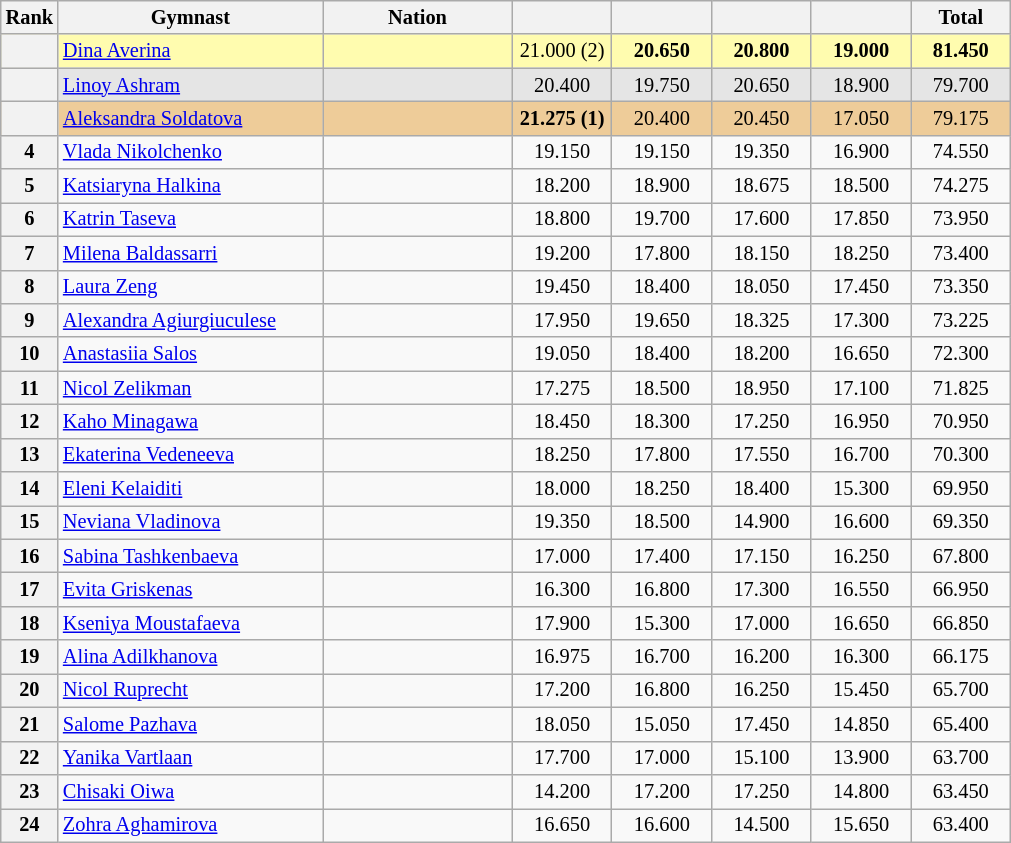<table class="wikitable sortable" style="text-align:center; font-size:85%">
<tr>
<th scope="col" style="width:20px;">Rank</th>
<th ! scope="col" style="width:170px;">Gymnast</th>
<th ! scope="col" style="width:120px;">Nation</th>
<th scope="col" style="width:60px;" !></th>
<th scope="col" style="width:60px;" !></th>
<th scope="col" style="width:60px;" !></th>
<th ! scope="col" style="width:60px;"></th>
<th ! scope="col" style="width:60px;">Total</th>
</tr>
<tr |- bgcolor=fffcaf>
<th scope=row></th>
<td align=left><a href='#'>Dina Averina</a></td>
<td style="text-align:left;"></td>
<td>21.000 (2)</td>
<td><strong>20.650</strong></td>
<td><strong>20.800</strong></td>
<td><strong>19.000</strong></td>
<td><strong>81.450</strong></td>
</tr>
<tr |- bgcolor=e5e5e5>
<th scope=row></th>
<td align=left><a href='#'>Linoy Ashram</a></td>
<td style="text-align:left;"></td>
<td>20.400</td>
<td>19.750</td>
<td>20.650</td>
<td>18.900</td>
<td>79.700</td>
</tr>
<tr |- bgcolor=eecc99>
<th scope=row></th>
<td align=left><a href='#'>Aleksandra Soldatova</a></td>
<td style="text-align:left;"></td>
<td><strong>21.275 (1)</strong></td>
<td>20.400</td>
<td>20.450</td>
<td>17.050</td>
<td>79.175</td>
</tr>
<tr>
<th scope=row>4</th>
<td align=left><a href='#'>Vlada Nikolchenko</a></td>
<td style="text-align:left;"></td>
<td>19.150</td>
<td>19.150</td>
<td>19.350</td>
<td>16.900</td>
<td>74.550</td>
</tr>
<tr>
<th scope=row>5</th>
<td align=left><a href='#'>Katsiaryna Halkina</a></td>
<td style="text-align:left;"></td>
<td>18.200</td>
<td>18.900</td>
<td>18.675</td>
<td>18.500</td>
<td>74.275</td>
</tr>
<tr>
<th scope=row>6</th>
<td align=left><a href='#'>Katrin Taseva</a></td>
<td style="text-align:left;"></td>
<td>18.800</td>
<td>19.700</td>
<td>17.600</td>
<td>17.850</td>
<td>73.950</td>
</tr>
<tr>
<th scope=row>7</th>
<td align=left><a href='#'>Milena Baldassarri</a></td>
<td style="text-align:left;"></td>
<td>19.200</td>
<td>17.800</td>
<td>18.150</td>
<td>18.250</td>
<td>73.400</td>
</tr>
<tr>
<th scope=row>8</th>
<td align=left><a href='#'>Laura Zeng</a></td>
<td style="text-align:left;"></td>
<td>19.450</td>
<td>18.400</td>
<td>18.050</td>
<td>17.450</td>
<td>73.350</td>
</tr>
<tr>
<th scope=row>9</th>
<td align=left><a href='#'>Alexandra Agiurgiuculese</a></td>
<td style="text-align:left;"></td>
<td>17.950</td>
<td>19.650</td>
<td>18.325</td>
<td>17.300</td>
<td>73.225</td>
</tr>
<tr>
<th scope=row>10</th>
<td align=left><a href='#'>Anastasiia Salos</a></td>
<td style="text-align:left;"></td>
<td>19.050</td>
<td>18.400</td>
<td>18.200</td>
<td>16.650</td>
<td>72.300</td>
</tr>
<tr>
<th scope=row>11</th>
<td align=left><a href='#'>Nicol Zelikman</a></td>
<td style="text-align:left;"></td>
<td>17.275</td>
<td>18.500</td>
<td>18.950</td>
<td>17.100</td>
<td>71.825</td>
</tr>
<tr>
<th scope=row>12</th>
<td align=left><a href='#'>Kaho Minagawa</a></td>
<td style="text-align:left;"></td>
<td>18.450</td>
<td>18.300</td>
<td>17.250</td>
<td>16.950</td>
<td>70.950</td>
</tr>
<tr>
<th scope=row>13</th>
<td align=left><a href='#'>Ekaterina Vedeneeva</a></td>
<td style="text-align:left;"></td>
<td>18.250</td>
<td>17.800</td>
<td>17.550</td>
<td>16.700</td>
<td>70.300</td>
</tr>
<tr>
<th scope=row>14</th>
<td align=left><a href='#'>Eleni Kelaiditi</a></td>
<td style="text-align:left;"></td>
<td>18.000</td>
<td>18.250</td>
<td>18.400</td>
<td>15.300</td>
<td>69.950</td>
</tr>
<tr>
<th scope=row>15</th>
<td align=left><a href='#'>Neviana Vladinova</a></td>
<td style="text-align:left;"></td>
<td>19.350</td>
<td>18.500</td>
<td>14.900</td>
<td>16.600</td>
<td>69.350</td>
</tr>
<tr>
<th scope=row>16</th>
<td align=left><a href='#'>Sabina Tashkenbaeva</a></td>
<td style="text-align:left;"></td>
<td>17.000</td>
<td>17.400</td>
<td>17.150</td>
<td>16.250</td>
<td>67.800</td>
</tr>
<tr>
<th scope=row>17</th>
<td align=left><a href='#'>Evita Griskenas</a></td>
<td style="text-align:left;"></td>
<td>16.300</td>
<td>16.800</td>
<td>17.300</td>
<td>16.550</td>
<td>66.950</td>
</tr>
<tr>
<th scope=row>18</th>
<td align=left><a href='#'>Kseniya Moustafaeva</a></td>
<td style="text-align:left;"></td>
<td>17.900</td>
<td>15.300</td>
<td>17.000</td>
<td>16.650</td>
<td>66.850</td>
</tr>
<tr>
<th scope=row>19</th>
<td align=left><a href='#'>Alina Adilkhanova</a></td>
<td style="text-align:left;"></td>
<td>16.975</td>
<td>16.700</td>
<td>16.200</td>
<td>16.300</td>
<td>66.175</td>
</tr>
<tr>
<th Scope=row>20</th>
<td align=left><a href='#'>Nicol Ruprecht</a></td>
<td style="text-align:left;"></td>
<td>17.200</td>
<td>16.800</td>
<td>16.250</td>
<td>15.450</td>
<td>65.700</td>
</tr>
<tr>
<th scope=row>21</th>
<td align=left><a href='#'>Salome Pazhava</a></td>
<td style="text-align:left;"></td>
<td>18.050</td>
<td>15.050</td>
<td>17.450</td>
<td>14.850</td>
<td>65.400</td>
</tr>
<tr>
<th Scope=row>22</th>
<td align=left><a href='#'>Yanika Vartlaan</a></td>
<td style="text-align:left;"></td>
<td>17.700</td>
<td>17.000</td>
<td>15.100</td>
<td>13.900</td>
<td>63.700</td>
</tr>
<tr>
<th Scope=row>23</th>
<td align=left><a href='#'>Chisaki Oiwa</a></td>
<td style="text-align:left;"></td>
<td>14.200</td>
<td>17.200</td>
<td>17.250</td>
<td>14.800</td>
<td>63.450</td>
</tr>
<tr>
<th scope=row>24</th>
<td align=left><a href='#'>Zohra Aghamirova</a></td>
<td style="text-align:left;"></td>
<td>16.650</td>
<td>16.600</td>
<td>14.500</td>
<td>15.650</td>
<td>63.400</td>
</tr>
</table>
